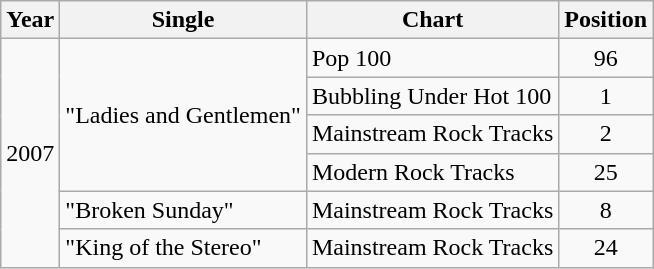<table class="wikitable">
<tr>
<th>Year</th>
<th>Single</th>
<th>Chart</th>
<th>Position</th>
</tr>
<tr>
<td rowspan="6">2007</td>
<td rowspan="4">"Ladies and Gentlemen"</td>
<td>Pop 100</td>
<td align="center">96</td>
</tr>
<tr>
<td>Bubbling Under Hot 100</td>
<td align="center">1</td>
</tr>
<tr>
<td>Mainstream Rock Tracks</td>
<td align="center">2</td>
</tr>
<tr>
<td>Modern Rock Tracks</td>
<td align="center">25</td>
</tr>
<tr>
<td>"Broken Sunday"</td>
<td>Mainstream Rock Tracks</td>
<td align="center">8</td>
</tr>
<tr>
<td>"King of the Stereo"</td>
<td>Mainstream Rock Tracks</td>
<td align="center">24</td>
</tr>
</table>
